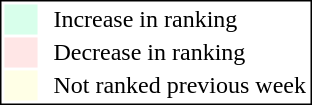<table style="border:1px solid black; float:right;">
<tr>
<td style="background:#D8FFEB; width:20px;"></td>
<td> </td>
<td>Increase in ranking</td>
</tr>
<tr>
<td style="background:#FFE6E6; width:20px;"></td>
<td> </td>
<td>Decrease in ranking</td>
</tr>
<tr>
<td style="background:#FFFFE6; width:20px;"></td>
<td> </td>
<td>Not ranked previous week</td>
</tr>
</table>
